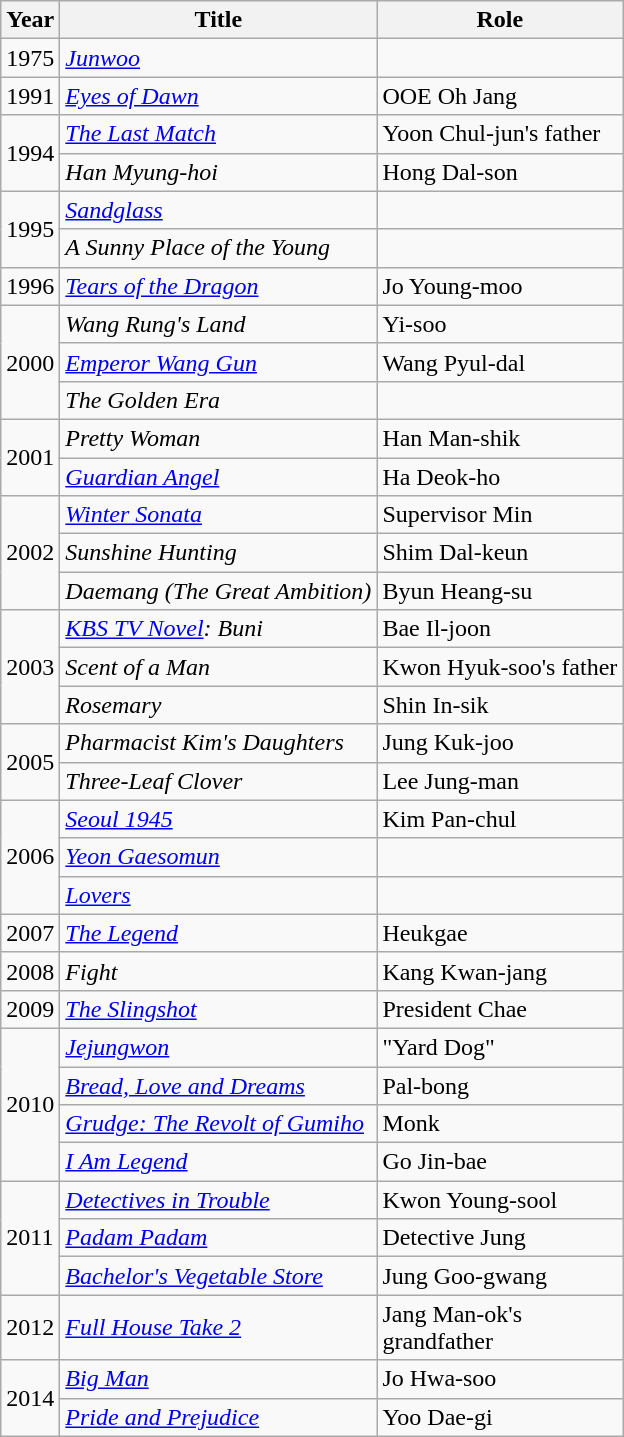<table class="wikitable sortable">
<tr>
<th>Year</th>
<th>Title</th>
<th>Role</th>
</tr>
<tr>
<td>1975</td>
<td><em><a href='#'>Junwoo</a></em></td>
<td></td>
</tr>
<tr>
<td>1991</td>
<td><em><a href='#'>Eyes of Dawn</a></em></td>
<td>OOE Oh Jang</td>
</tr>
<tr>
<td rowspan=2>1994</td>
<td><em><a href='#'>The Last Match</a></em></td>
<td>Yoon Chul-jun's father</td>
</tr>
<tr>
<td><em>Han Myung-hoi</em></td>
<td>Hong Dal-son</td>
</tr>
<tr>
<td rowspan=2>1995</td>
<td><em><a href='#'>Sandglass</a></em></td>
<td></td>
</tr>
<tr>
<td><em>A Sunny Place of the Young</em></td>
<td></td>
</tr>
<tr>
<td>1996</td>
<td><em><a href='#'>Tears of the Dragon</a></em></td>
<td>Jo Young-moo</td>
</tr>
<tr>
<td rowspan=3>2000</td>
<td><em>Wang Rung's Land</em></td>
<td>Yi-soo</td>
</tr>
<tr>
<td><em><a href='#'>Emperor Wang Gun</a></em></td>
<td>Wang Pyul-dal</td>
</tr>
<tr>
<td><em>The Golden Era</em></td>
<td></td>
</tr>
<tr>
<td rowspan=2>2001</td>
<td><em>Pretty Woman</em></td>
<td>Han Man-shik</td>
</tr>
<tr>
<td><em><a href='#'>Guardian Angel</a></em></td>
<td>Ha Deok-ho</td>
</tr>
<tr>
<td rowspan=3>2002</td>
<td><em><a href='#'>Winter Sonata</a></em></td>
<td>Supervisor Min</td>
</tr>
<tr>
<td><em>Sunshine Hunting</em></td>
<td>Shim Dal-keun</td>
</tr>
<tr>
<td><em>Daemang (The Great Ambition)</em></td>
<td>Byun Heang-su</td>
</tr>
<tr>
<td rowspan=3>2003</td>
<td><em><a href='#'>KBS TV Novel</a>: Buni</em></td>
<td>Bae Il-joon</td>
</tr>
<tr>
<td><em>Scent of a Man</em></td>
<td>Kwon Hyuk-soo's father</td>
</tr>
<tr>
<td><em>Rosemary</em></td>
<td>Shin In-sik</td>
</tr>
<tr>
<td rowspan=2>2005</td>
<td><em>Pharmacist Kim's Daughters</em></td>
<td>Jung Kuk-joo</td>
</tr>
<tr>
<td><em>Three-Leaf Clover</em></td>
<td>Lee Jung-man</td>
</tr>
<tr>
<td rowspan=3>2006</td>
<td><em><a href='#'>Seoul 1945</a></em></td>
<td>Kim Pan-chul</td>
</tr>
<tr>
<td><em><a href='#'>Yeon Gaesomun</a></em></td>
<td></td>
</tr>
<tr>
<td><em><a href='#'>Lovers</a></em></td>
<td></td>
</tr>
<tr>
<td>2007</td>
<td><em><a href='#'>The Legend</a></em></td>
<td>Heukgae</td>
</tr>
<tr>
<td>2008</td>
<td><em>Fight</em></td>
<td>Kang Kwan-jang</td>
</tr>
<tr>
<td>2009</td>
<td><em><a href='#'>The Slingshot</a></em></td>
<td>President Chae</td>
</tr>
<tr>
<td rowspan=4>2010</td>
<td><em><a href='#'>Jejungwon</a></em></td>
<td>"Yard Dog"</td>
</tr>
<tr>
<td><em><a href='#'>Bread, Love and Dreams</a></em></td>
<td>Pal-bong</td>
</tr>
<tr>
<td><em><a href='#'>Grudge: The Revolt of Gumiho</a></em></td>
<td>Monk</td>
</tr>
<tr>
<td><em><a href='#'>I Am Legend</a></em></td>
<td>Go Jin-bae</td>
</tr>
<tr>
<td rowspan=3>2011</td>
<td><em><a href='#'>Detectives in Trouble</a></em></td>
<td>Kwon Young-sool</td>
</tr>
<tr>
<td><em><a href='#'>Padam Padam</a></em></td>
<td>Detective Jung</td>
</tr>
<tr>
<td><em><a href='#'>Bachelor's Vegetable Store</a></em></td>
<td>Jung Goo-gwang</td>
</tr>
<tr>
<td>2012</td>
<td><em><a href='#'>Full House Take 2</a></em></td>
<td>Jang Man-ok's <br> grandfather</td>
</tr>
<tr>
<td rowspan=2>2014</td>
<td><em><a href='#'>Big Man</a></em></td>
<td>Jo Hwa-soo</td>
</tr>
<tr>
<td><em><a href='#'>Pride and Prejudice</a></em></td>
<td>Yoo Dae-gi</td>
</tr>
</table>
